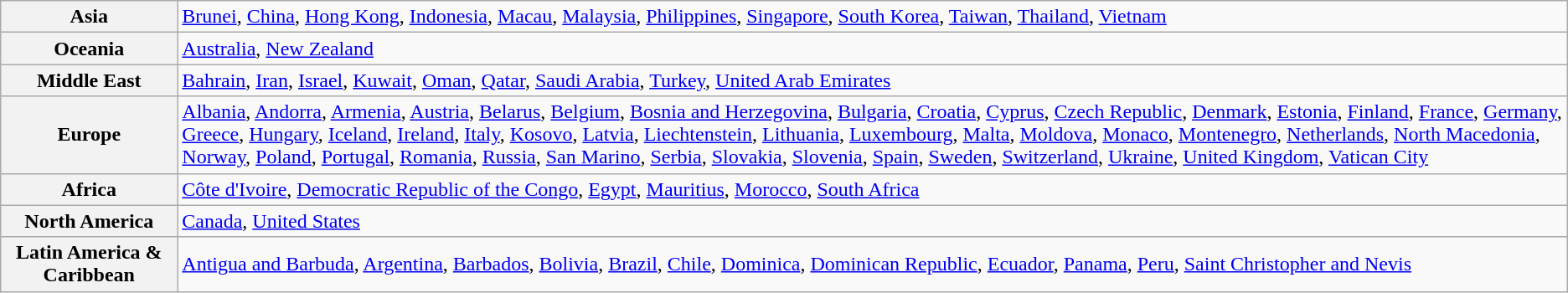<table class="wikitable">
<tr>
<th style="width: 100pt;">Asia</th>
<td><a href='#'>Brunei</a>, <a href='#'>China</a>, <a href='#'>Hong Kong</a>, <a href='#'>Indonesia</a>, <a href='#'>Macau</a>, <a href='#'>Malaysia</a>, <a href='#'>Philippines</a>, <a href='#'>Singapore</a>, <a href='#'>South Korea</a>, <a href='#'>Taiwan</a>, <a href='#'>Thailand</a>, <a href='#'>Vietnam</a></td>
</tr>
<tr>
<th>Oceania</th>
<td><a href='#'>Australia</a>, <a href='#'>New Zealand</a></td>
</tr>
<tr>
<th>Middle East</th>
<td><a href='#'>Bahrain</a>, <a href='#'>Iran</a>, <a href='#'>Israel</a>, <a href='#'>Kuwait</a>, <a href='#'>Oman</a>, <a href='#'>Qatar</a>, <a href='#'>Saudi Arabia</a>, <a href='#'>Turkey</a>, <a href='#'>United Arab Emirates</a></td>
</tr>
<tr>
<th>Europe</th>
<td><a href='#'>Albania</a>, <a href='#'>Andorra</a>, <a href='#'>Armenia</a>, <a href='#'>Austria</a>, <a href='#'>Belarus</a>, <a href='#'>Belgium</a>, <a href='#'>Bosnia and Herzegovina</a>, <a href='#'>Bulgaria</a>, <a href='#'>Croatia</a>, <a href='#'>Cyprus</a>, <a href='#'>Czech Republic</a>, <a href='#'>Denmark</a>, <a href='#'>Estonia</a>, <a href='#'>Finland</a>, <a href='#'>France</a>, <a href='#'>Germany</a>, <a href='#'>Greece</a>, <a href='#'>Hungary</a>, <a href='#'>Iceland</a>, <a href='#'>Ireland</a>, <a href='#'>Italy</a>, <a href='#'>Kosovo</a>, <a href='#'>Latvia</a>, <a href='#'>Liechtenstein</a>, <a href='#'>Lithuania</a>, <a href='#'>Luxembourg</a>, <a href='#'>Malta</a>, <a href='#'>Moldova</a>, <a href='#'>Monaco</a>, <a href='#'>Montenegro</a>, <a href='#'>Netherlands</a>, <a href='#'>North Macedonia</a>, <a href='#'>Norway</a>, <a href='#'>Poland</a>, <a href='#'>Portugal</a>, <a href='#'>Romania</a>, <a href='#'>Russia</a>, <a href='#'>San Marino</a>, <a href='#'>Serbia</a>, <a href='#'>Slovakia</a>, <a href='#'>Slovenia</a>, <a href='#'>Spain</a>, <a href='#'>Sweden</a>, <a href='#'>Switzerland</a>, <a href='#'>Ukraine</a>, <a href='#'>United Kingdom</a>, <a href='#'>Vatican City</a></td>
</tr>
<tr>
<th>Africa</th>
<td><a href='#'>Côte d'Ivoire</a>, <a href='#'>Democratic Republic of the Congo</a>, <a href='#'>Egypt</a>, <a href='#'>Mauritius</a>, <a href='#'>Morocco</a>, <a href='#'>South Africa</a></td>
</tr>
<tr>
<th>North America</th>
<td><a href='#'>Canada</a>, <a href='#'>United States</a></td>
</tr>
<tr>
<th>Latin America & Caribbean</th>
<td><a href='#'>Antigua and Barbuda</a>, <a href='#'>Argentina</a>, <a href='#'>Barbados</a>, <a href='#'>Bolivia</a>, <a href='#'>Brazil</a>, <a href='#'>Chile</a>, <a href='#'>Dominica</a>, <a href='#'>Dominican Republic</a>, <a href='#'>Ecuador</a>, <a href='#'>Panama</a>, <a href='#'>Peru</a>, <a href='#'>Saint Christopher and Nevis</a></td>
</tr>
</table>
